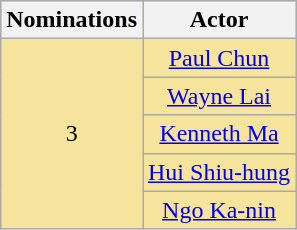<table class="wikitable" rowspan=2 style="text-align: center; background: #f6e39c">
<tr>
<th scope="col" width="55">Nominations</th>
<th scope="col" align="center">Actor</th>
</tr>
<tr>
<td rowspan=5 style="text-align:center;">3</td>
<td><a href='#'>Paul Chun</a></td>
</tr>
<tr>
<td><a href='#'>Wayne Lai</a></td>
</tr>
<tr>
<td><a href='#'>Kenneth Ma</a></td>
</tr>
<tr>
<td><a href='#'>Hui Shiu-hung</a></td>
</tr>
<tr>
<td><a href='#'>Ngo Ka-nin</a></td>
</tr>
</table>
